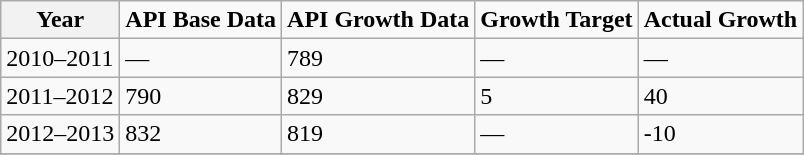<table class="wikitable">
<tr ">
<th>Year</th>
<td><strong>API Base Data</strong></td>
<td><strong>API Growth Data</strong></td>
<td><strong>Growth Target</strong></td>
<td><strong>Actual Growth</strong></td>
</tr>
<tr>
<td>2010–2011</td>
<td>—</td>
<td>789</td>
<td>—</td>
<td>—</td>
</tr>
<tr>
<td>2011–2012</td>
<td>790</td>
<td>829</td>
<td>5</td>
<td>40</td>
</tr>
<tr>
<td>2012–2013</td>
<td>832</td>
<td>819</td>
<td>—</td>
<td>-10</td>
</tr>
<tr>
</tr>
</table>
